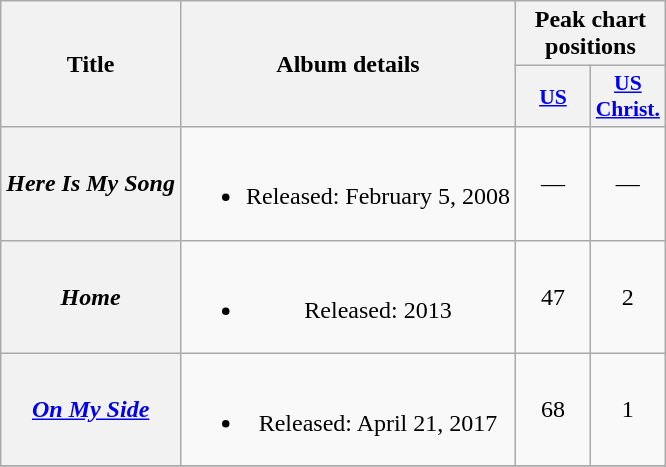<table class="wikitable plainrowheaders" style="text-align:center;">
<tr>
<th scope="col" rowspan="2">Title</th>
<th scope="col" rowspan="2">Album details</th>
<th scope="col" colspan="2">Peak chart positions</th>
</tr>
<tr>
<th style="width:3em; font-size:90%"><a href='#'>US</a><br></th>
<th style="width:3em; font-size:90%"><a href='#'>US<br>Christ.</a><br></th>
</tr>
<tr>
<th scope="row"><em>Here Is My Song</em><br></th>
<td><br><ul><li>Released: February 5, 2008</li></ul></td>
<td>—</td>
<td>—</td>
</tr>
<tr>
<th scope="row"><em>Home</em><br></th>
<td><br><ul><li>Released: 2013</li></ul></td>
<td>47</td>
<td>2</td>
</tr>
<tr>
<th scope="row"><em><a href='#'>On My Side</a></em></th>
<td><br><ul><li>Released: April 21, 2017</li></ul></td>
<td>68</td>
<td>1</td>
</tr>
<tr>
</tr>
</table>
